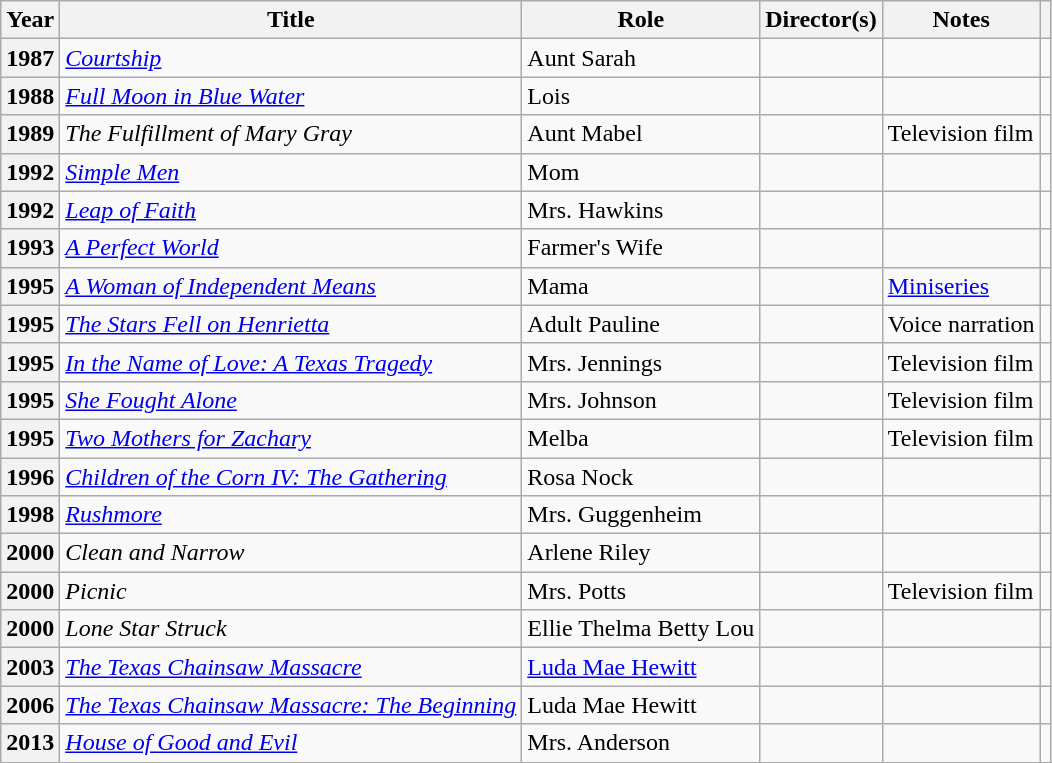<table class="wikitable plainrowheaders sortable" style="margin-right: 0;">
<tr>
<th scope="col">Year</th>
<th scope="col">Title</th>
<th scope="col">Role</th>
<th scope="col">Director(s)</th>
<th scope="col" class="unsortable">Notes</th>
<th scope="col" class="unsortable"></th>
</tr>
<tr>
<th scope="row">1987</th>
<td><em><a href='#'>Courtship</a></em></td>
<td>Aunt Sarah</td>
<td></td>
<td></td>
<td style="text-align:center;"></td>
</tr>
<tr>
<th scope="row">1988</th>
<td><em><a href='#'>Full Moon in Blue Water</a></em></td>
<td>Lois</td>
<td></td>
<td></td>
<td style="text-align:center;"></td>
</tr>
<tr>
<th scope="row">1989</th>
<td data-sort-value="Fulfillment Mary Gray"><em>The Fulfillment of Mary Gray</em></td>
<td>Aunt Mabel</td>
<td></td>
<td>Television film</td>
<td style="text-align:center;"></td>
</tr>
<tr>
<th scope="row">1992</th>
<td><em><a href='#'>Simple Men</a></em></td>
<td>Mom</td>
<td></td>
<td></td>
<td style="text-align:center;"></td>
</tr>
<tr>
<th scope="row">1992</th>
<td><em><a href='#'>Leap of Faith</a></em></td>
<td>Mrs. Hawkins</td>
<td></td>
<td></td>
<td style="text-align:center;"></td>
</tr>
<tr>
<th scope="row">1993</th>
<td data-sort-value="Perfect World"><em><a href='#'>A Perfect World</a></em></td>
<td>Farmer's Wife</td>
<td></td>
<td></td>
<td style="text-align:center;"></td>
</tr>
<tr>
<th scope="row">1995</th>
<td><em><a href='#'>A Woman of Independent Means</a></em></td>
<td>Mama</td>
<td></td>
<td><a href='#'>Miniseries</a></td>
<td style="text-align:center;"></td>
</tr>
<tr>
<th scope="row">1995</th>
<td data-sort-value="Stars Fell"><em><a href='#'>The Stars Fell on Henrietta</a></em></td>
<td>Adult Pauline</td>
<td></td>
<td>Voice narration</td>
<td style="text-align:center;"></td>
</tr>
<tr>
<th scope="row">1995</th>
<td><em><a href='#'>In the Name of Love: A Texas Tragedy</a></em></td>
<td>Mrs. Jennings</td>
<td></td>
<td>Television film</td>
<td style="text-align:center;"></td>
</tr>
<tr>
<th scope="row">1995</th>
<td><em><a href='#'>She Fought Alone</a></em></td>
<td>Mrs. Johnson</td>
<td></td>
<td>Television film</td>
<td style="text-align:center;"></td>
</tr>
<tr>
<th scope="row">1995</th>
<td><em><a href='#'>Two Mothers for Zachary</a></em></td>
<td>Melba</td>
<td></td>
<td>Television film</td>
<td style="text-align:center;"></td>
</tr>
<tr>
<th scope="row">1996</th>
<td><em><a href='#'>Children of the Corn IV: The Gathering</a></em></td>
<td>Rosa Nock</td>
<td></td>
<td></td>
<td style="text-align:center;"></td>
</tr>
<tr>
<th scope="row">1998</th>
<td><em><a href='#'>Rushmore</a></em></td>
<td>Mrs. Guggenheim</td>
<td></td>
<td></td>
<td style="text-align:center;"></td>
</tr>
<tr>
<th scope="row">2000</th>
<td><em>Clean and Narrow</em></td>
<td>Arlene Riley</td>
<td></td>
<td></td>
<td style="text-align:center;"></td>
</tr>
<tr>
<th scope="row">2000</th>
<td><em>Picnic</em></td>
<td>Mrs. Potts</td>
<td></td>
<td>Television film</td>
<td style="text-align:center;"></td>
</tr>
<tr>
<th scope="row">2000</th>
<td><em>Lone Star Struck</em></td>
<td>Ellie Thelma Betty Lou</td>
<td></td>
<td></td>
<td style="text-align:center;"></td>
</tr>
<tr>
<th scope="row">2003</th>
<td data-sort-value="Texas Chainsaw"><em><a href='#'>The Texas Chainsaw Massacre</a></em></td>
<td><a href='#'>Luda Mae Hewitt</a></td>
<td></td>
<td></td>
<td style="text-align:center;"></td>
</tr>
<tr>
<th scope="row">2006</th>
<td data-sort-value="Texas Chainsaw Beginning"><em><a href='#'>The Texas Chainsaw Massacre: The Beginning</a></em></td>
<td>Luda Mae Hewitt</td>
<td></td>
<td></td>
<td style="text-align:center;"></td>
</tr>
<tr>
<th scope="row">2013</th>
<td><em><a href='#'>House of Good and Evil</a></em></td>
<td>Mrs. Anderson</td>
<td></td>
<td></td>
<td style="text-align:center;"></td>
</tr>
<tr>
</tr>
</table>
